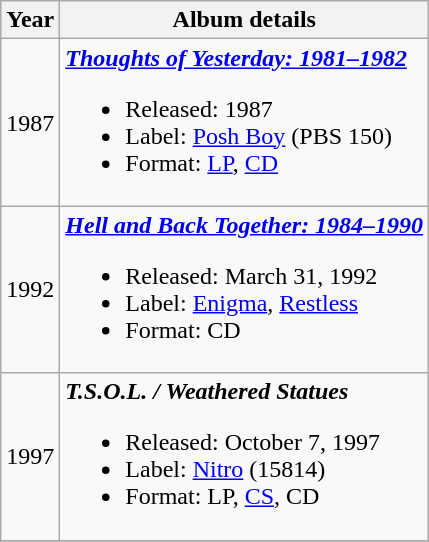<table class ="wikitable">
<tr>
<th>Year</th>
<th>Album details</th>
</tr>
<tr>
<td>1987</td>
<td><strong><em><a href='#'>Thoughts of Yesterday: 1981–1982</a></em></strong><br><ul><li>Released: 1987</li><li>Label: <a href='#'>Posh Boy</a> (PBS 150)</li><li>Format: <a href='#'>LP</a>, <a href='#'>CD</a></li></ul></td>
</tr>
<tr>
<td>1992</td>
<td><strong><em><a href='#'>Hell and Back Together: 1984–1990</a></em></strong><br><ul><li>Released: March 31, 1992</li><li>Label: <a href='#'>Enigma</a>, <a href='#'>Restless</a></li><li>Format: CD</li></ul></td>
</tr>
<tr>
<td>1997</td>
<td><strong><em>T.S.O.L. / Weathered Statues</em></strong><br><ul><li>Released: October 7, 1997</li><li>Label: <a href='#'>Nitro</a> (15814)</li><li>Format: LP, <a href='#'>CS</a>, CD</li></ul></td>
</tr>
<tr>
</tr>
</table>
